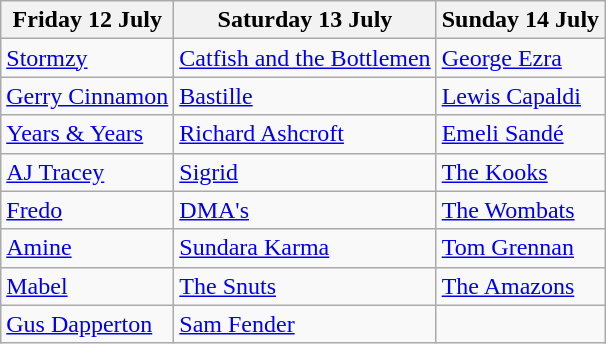<table class="wikitable">
<tr>
<th>Friday 12 July</th>
<th>Saturday 13 July</th>
<th>Sunday 14 July</th>
</tr>
<tr>
<td><a href='#'>Stormzy</a></td>
<td><a href='#'>Catfish and the Bottlemen</a></td>
<td><a href='#'>George Ezra</a></td>
</tr>
<tr>
<td><a href='#'>Gerry Cinnamon</a></td>
<td><a href='#'>Bastille</a></td>
<td><a href='#'>Lewis Capaldi</a></td>
</tr>
<tr>
<td><a href='#'>Years & Years</a></td>
<td><a href='#'>Richard Ashcroft</a></td>
<td><a href='#'>Emeli Sandé</a></td>
</tr>
<tr>
<td><a href='#'>AJ Tracey</a></td>
<td><a href='#'>Sigrid</a></td>
<td><a href='#'>The Kooks</a></td>
</tr>
<tr>
<td><a href='#'>Fredo</a></td>
<td><a href='#'>DMA's</a></td>
<td><a href='#'>The Wombats</a></td>
</tr>
<tr>
<td><a href='#'>Amine</a></td>
<td><a href='#'>Sundara Karma</a></td>
<td><a href='#'>Tom Grennan</a></td>
</tr>
<tr>
<td><a href='#'>Mabel</a></td>
<td><a href='#'>The Snuts</a></td>
<td><a href='#'>The Amazons</a></td>
</tr>
<tr>
<td><a href='#'>Gus Dapperton</a></td>
<td><a href='#'>Sam Fender</a></td>
<td></td>
</tr>
</table>
